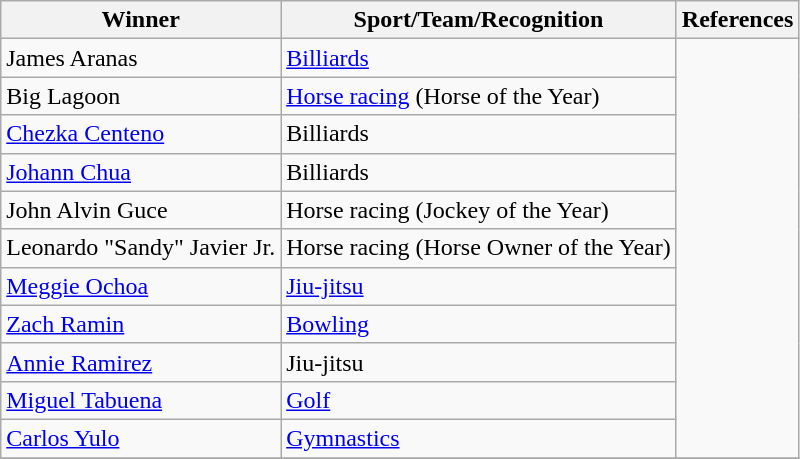<table class="wikitable">
<tr>
<th>Winner</th>
<th>Sport/Team/Recognition</th>
<th>References</th>
</tr>
<tr>
<td>James Aranas</td>
<td><a href='#'>Billiards</a> <br> </td>
<td rowspan=11></td>
</tr>
<tr>
<td>Big Lagoon <br> </td>
<td><a href='#'>Horse racing</a> (Horse of the Year) <br> </td>
</tr>
<tr>
<td><a href='#'>Chezka Centeno</a></td>
<td>Billiards <br> </td>
</tr>
<tr>
<td><a href='#'>Johann Chua</a></td>
<td>Billiards <br> </td>
</tr>
<tr>
<td>John Alvin Guce</td>
<td>Horse racing (Jockey of the Year) <br> </td>
</tr>
<tr>
<td>Leonardo "Sandy" Javier Jr.</td>
<td>Horse racing (Horse Owner of the Year) <br> </td>
</tr>
<tr>
<td><a href='#'>Meggie Ochoa</a></td>
<td><a href='#'>Jiu-jitsu</a> <br> </td>
</tr>
<tr>
<td><a href='#'>Zach Ramin</a></td>
<td><a href='#'>Bowling</a> <br> </td>
</tr>
<tr>
<td><a href='#'>Annie Ramirez</a></td>
<td>Jiu-jitsu <br> </td>
</tr>
<tr>
<td><a href='#'>Miguel Tabuena</a></td>
<td><a href='#'>Golf</a> <br> </td>
</tr>
<tr>
<td><a href='#'>Carlos Yulo</a></td>
<td><a href='#'>Gymnastics</a> <br> </td>
</tr>
<tr>
</tr>
</table>
